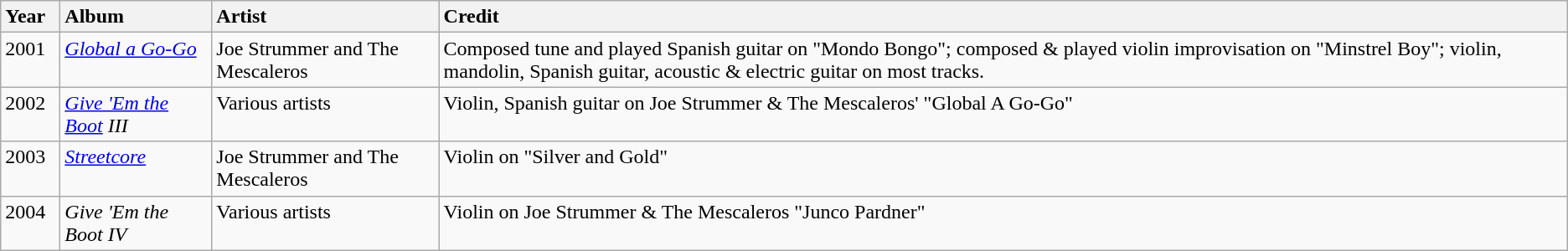<table class="wikitable">
<tr>
<th style="vertical-align:top; text-align:left; width:40px;">Year</th>
<th style="text-align:left; vertical-align:top;">Album</th>
<th style="text-align:left; vertical-align:top;">Artist</th>
<th style="text-align:left; vertical-align:top;">Credit</th>
</tr>
<tr style="text-align:left; vertical-align:top;">
<td>2001</td>
<td><em><a href='#'>Global a Go-Go</a></em></td>
<td>Joe Strummer and The Mescaleros</td>
<td>Composed tune and played Spanish guitar on "Mondo Bongo"; composed & played violin improvisation on "Minstrel Boy"; violin, mandolin, Spanish guitar, acoustic & electric guitar on most tracks.</td>
</tr>
<tr style="text-align:left; vertical-align:top;">
<td>2002</td>
<td><em><a href='#'>Give 'Em the Boot</a> III</em></td>
<td>Various artists</td>
<td>Violin, Spanish guitar on Joe Strummer & The Mescaleros' "Global A Go-Go"</td>
</tr>
<tr style="text-align:left; vertical-align:top;">
<td>2003</td>
<td><em><a href='#'>Streetcore</a></em></td>
<td>Joe Strummer and The Mescaleros</td>
<td>Violin on "Silver and Gold"</td>
</tr>
<tr style="text-align:left; vertical-align:top;">
<td>2004</td>
<td><em>Give 'Em the Boot IV</em></td>
<td>Various artists</td>
<td>Violin on Joe Strummer & The Mescaleros "Junco Pardner"</td>
</tr>
</table>
